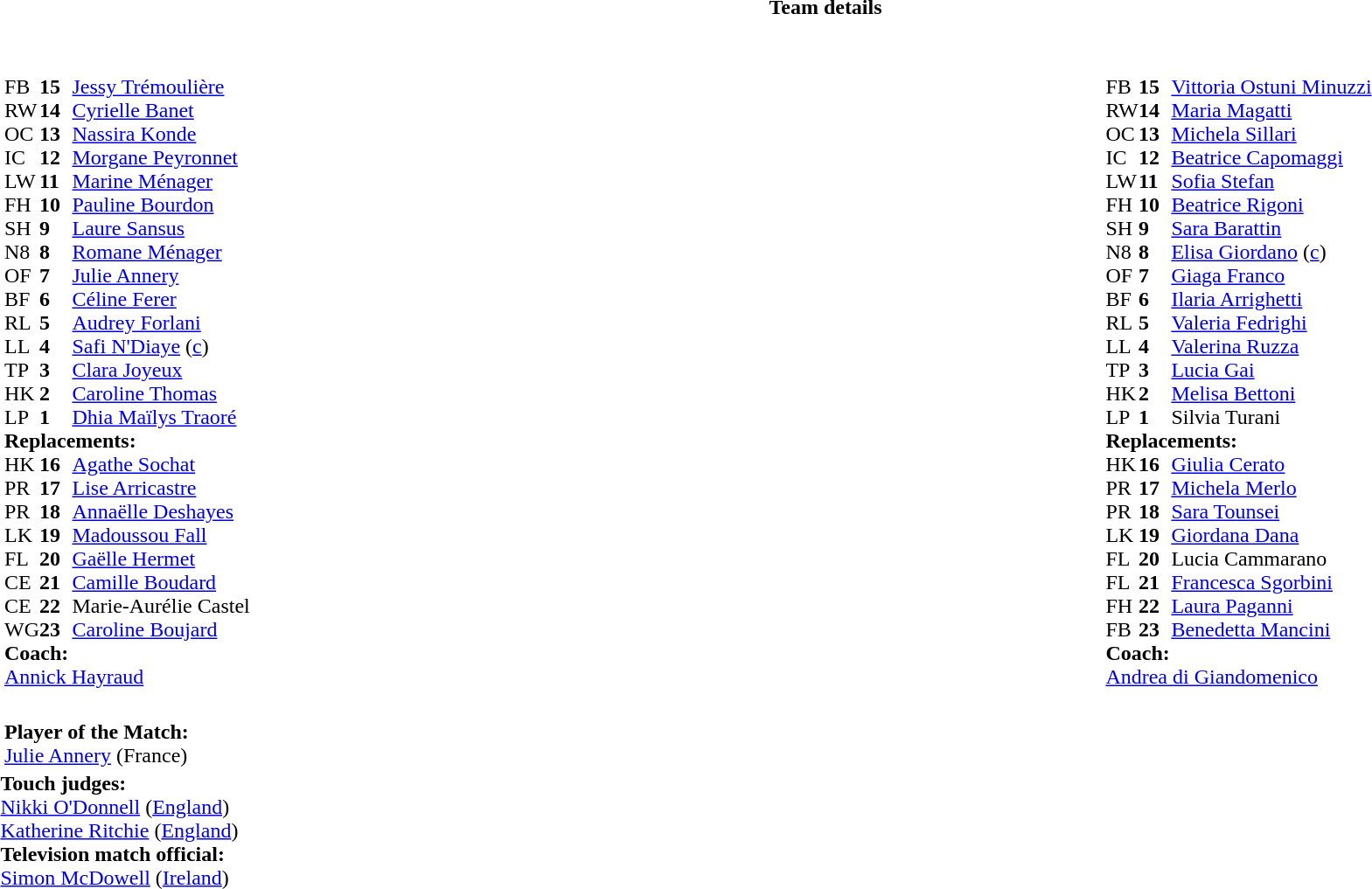<table border="0" style="width:100%" class="collapsible collapsed">
<tr>
<th>Team details</th>
</tr>
<tr>
<td><br><table style="width:100%">
<tr>
<td style="vertical-align:top;width:50%"><br><table cellspacing="0" cellpadding="0">
<tr>
<th width="25"></th>
<th width="25"></th>
</tr>
<tr>
<td style="vertical-align:top;width:0%"></td>
</tr>
<tr>
<td>FB</td>
<td><strong>15</strong></td>
<td><a href='#'>Jessy Trémoulière</a></td>
<td></td>
<td></td>
</tr>
<tr>
<td>RW</td>
<td><strong>14</strong></td>
<td><a href='#'>Cyrielle Banet</a></td>
<td></td>
<td></td>
</tr>
<tr>
<td>OC</td>
<td><strong>13</strong></td>
<td><a href='#'>Nassira Konde</a></td>
<td></td>
<td></td>
</tr>
<tr>
<td>IC</td>
<td><strong>12</strong></td>
<td><a href='#'>Morgane Peyronnet</a></td>
</tr>
<tr>
<td>LW</td>
<td><strong>11</strong></td>
<td><a href='#'>Marine Ménager</a></td>
</tr>
<tr>
<td>FH</td>
<td><strong>10</strong></td>
<td><a href='#'>Pauline Bourdon</a></td>
</tr>
<tr>
<td>SH</td>
<td><strong>9</strong></td>
<td><a href='#'>Laure Sansus</a></td>
</tr>
<tr>
<td>N8</td>
<td><strong>8</strong></td>
<td><a href='#'>Romane Ménager</a></td>
</tr>
<tr>
<td>OF</td>
<td><strong>7</strong></td>
<td><a href='#'>Julie Annery</a></td>
</tr>
<tr>
<td>BF</td>
<td><strong>6</strong></td>
<td><a href='#'>Céline Ferer</a></td>
<td></td>
<td></td>
</tr>
<tr>
<td>RL</td>
<td><strong>5</strong></td>
<td><a href='#'>Audrey Forlani</a></td>
</tr>
<tr>
<td>LL</td>
<td><strong>4</strong></td>
<td><a href='#'>Safi N'Diaye</a> (<a href='#'>c</a>)</td>
<td></td>
<td></td>
</tr>
<tr>
<td>TP</td>
<td><strong>3</strong></td>
<td><a href='#'>Clara Joyeux</a></td>
</tr>
<tr>
<td>HK</td>
<td><strong>2</strong></td>
<td><a href='#'>Caroline Thomas</a></td>
<td></td>
<td></td>
</tr>
<tr>
<td>LP</td>
<td><strong>1</strong></td>
<td><a href='#'>Dhia Maïlys Traoré</a></td>
<td></td>
<td></td>
</tr>
<tr>
<td colspan=3><strong>Replacements:</strong></td>
</tr>
<tr>
<td>HK</td>
<td><strong>16</strong></td>
<td><a href='#'>Agathe Sochat</a></td>
<td></td>
<td></td>
</tr>
<tr>
<td>PR</td>
<td><strong>17</strong></td>
<td><a href='#'>Lise Arricastre</a></td>
<td></td>
<td></td>
</tr>
<tr>
<td>PR</td>
<td><strong>18</strong></td>
<td><a href='#'>Annaëlle Deshayes</a></td>
</tr>
<tr>
<td>LK</td>
<td><strong>19</strong></td>
<td><a href='#'>Madoussou Fall</a></td>
<td></td>
<td></td>
</tr>
<tr>
<td>FL</td>
<td><strong>20</strong></td>
<td><a href='#'>Gaëlle Hermet</a></td>
<td></td>
<td></td>
</tr>
<tr>
<td>CE</td>
<td><strong>21</strong></td>
<td><a href='#'>Camille Boudard</a></td>
<td></td>
<td></td>
</tr>
<tr>
<td>CE</td>
<td><strong>22</strong></td>
<td>Marie-Aurélie Castel</td>
<td></td>
<td></td>
</tr>
<tr>
<td>WG</td>
<td><strong>23</strong></td>
<td><a href='#'>Caroline Boujard</a></td>
<td></td>
<td></td>
</tr>
<tr>
<td colspan=3><strong>Coach:</strong></td>
</tr>
<tr>
<td colspan="4"><a href='#'>Annick Hayraud</a></td>
</tr>
</table>
</td>
<td style="vertical-align:top"></td>
<td style="vertical-align:top; width:50%"><br><table cellspacing="0" cellpadding="0" style="margin:auto">
<tr>
<th width="25"></th>
<th width="25"></th>
</tr>
<tr>
<td>FB</td>
<td><strong>15</strong></td>
<td><a href='#'>Vittoria Ostuni Minuzzi</a></td>
</tr>
<tr>
<td>RW</td>
<td><strong>14</strong></td>
<td><a href='#'>Maria Magatti</a></td>
</tr>
<tr>
<td>OC</td>
<td><strong>13</strong></td>
<td><a href='#'>Michela Sillari</a></td>
</tr>
<tr>
<td>IC</td>
<td><strong>12</strong></td>
<td><a href='#'>Beatrice Capomaggi</a></td>
<td></td>
<td></td>
</tr>
<tr>
<td>LW</td>
<td><strong>11</strong></td>
<td><a href='#'>Sofia Stefan</a></td>
<td></td>
</tr>
<tr>
<td>FH</td>
<td><strong>10</strong></td>
<td><a href='#'>Beatrice Rigoni</a></td>
<td></td>
<td></td>
</tr>
<tr>
<td>SH</td>
<td><strong>9</strong></td>
<td><a href='#'>Sara Barattin</a></td>
</tr>
<tr>
<td>N8</td>
<td><strong>8</strong></td>
<td><a href='#'>Elisa Giordano</a> (<a href='#'>c</a>)</td>
</tr>
<tr>
<td>OF</td>
<td><strong>7</strong></td>
<td><a href='#'>Giaga Franco</a></td>
<td></td>
<td></td>
</tr>
<tr>
<td>BF</td>
<td><strong>6</strong></td>
<td><a href='#'>Ilaria Arrighetti</a></td>
<td></td>
<td></td>
</tr>
<tr>
<td>RL</td>
<td><strong>5</strong></td>
<td><a href='#'>Valeria Fedrighi</a></td>
</tr>
<tr>
<td>LL</td>
<td><strong>4</strong></td>
<td><a href='#'>Valerina Ruzza</a></td>
<td></td>
<td></td>
</tr>
<tr>
<td>TP</td>
<td><strong>3</strong></td>
<td><a href='#'>Lucia Gai</a></td>
<td></td>
<td></td>
</tr>
<tr>
<td>HK</td>
<td><strong>2</strong></td>
<td><a href='#'>Melisa Bettoni</a></td>
<td></td>
<td></td>
</tr>
<tr>
<td>LP</td>
<td><strong>1</strong></td>
<td>Silvia Turani</td>
<td></td>
<td></td>
</tr>
<tr>
<td colspan=3><strong>Replacements:</strong></td>
</tr>
<tr>
<td>HK</td>
<td><strong>16</strong></td>
<td><a href='#'>Giulia Cerato</a></td>
<td></td>
<td></td>
</tr>
<tr>
<td>PR</td>
<td><strong>17</strong></td>
<td><a href='#'>Michela Merlo</a></td>
<td></td>
<td></td>
</tr>
<tr>
<td>PR</td>
<td><strong>18</strong></td>
<td><a href='#'>Sara Tounsei</a></td>
<td></td>
<td></td>
</tr>
<tr>
<td>LK</td>
<td><strong>19</strong></td>
<td><a href='#'>Giordana Dana</a></td>
<td></td>
<td></td>
</tr>
<tr>
<td>FL</td>
<td><strong>20</strong></td>
<td>Lucia Cammarano</td>
<td></td>
<td></td>
</tr>
<tr>
<td>FL</td>
<td><strong>21</strong></td>
<td><a href='#'>Francesca Sgorbini</a></td>
<td></td>
<td></td>
</tr>
<tr>
<td>FH</td>
<td><strong>22</strong></td>
<td><a href='#'>Laura Paganni</a></td>
<td></td>
<td></td>
</tr>
<tr>
<td>FB</td>
<td><strong>23</strong></td>
<td><a href='#'>Benedetta Mancini</a></td>
<td></td>
<td></td>
</tr>
<tr>
<td colspan=3><strong>Coach:</strong></td>
</tr>
<tr>
<td colspan="4"><a href='#'>Andrea di Giandomenico</a></td>
</tr>
</table>
</td>
</tr>
</table>
<table style="width:100%">
<tr>
<td><br><strong>Player of the Match:</strong>
<br><a href='#'>Julie Annery</a> (France)</td>
</tr>
</table>
<strong>Touch judges:</strong>
<br><a href='#'>Nikki O'Donnell</a> (<a href='#'>England</a>)
<br><a href='#'>Katherine Ritchie</a> (<a href='#'>England</a>)
<br><strong>Television match official:</strong>
<br><a href='#'>Simon McDowell</a> (<a href='#'>Ireland</a>)</td>
</tr>
</table>
